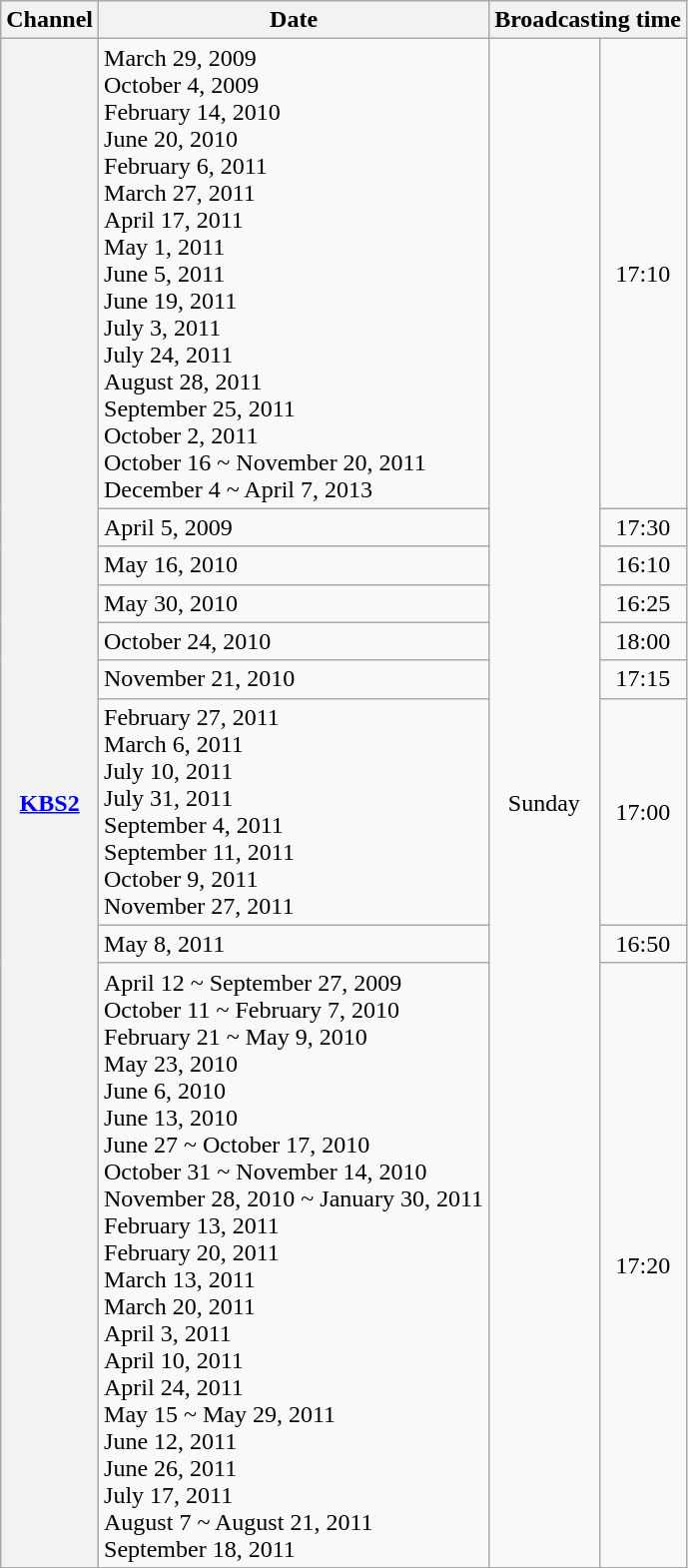<table class="wikitable">
<tr>
<th>Channel</th>
<th>Date</th>
<th colspan=2>Broadcasting time</th>
</tr>
<tr>
<th rowspan="9" style="vertical-align: center;"><a href='#'>KBS2</a></th>
<td>March 29, 2009 <br> October 4, 2009 <br> February 14, 2010 <br> June 20, 2010 <br> February 6, 2011 <br> March 27, 2011 <br> April 17, 2011 <br> May 1, 2011 <br> June 5, 2011 <br> June 19, 2011 <br> July 3, 2011 <br> July 24, 2011 <br> August 28, 2011 <br> September 25, 2011 <br> October 2, 2011 <br> October 16 ~ November 20, 2011 <br> December 4 ~ April 7, 2013</td>
<td rowspan=9 align=center>Sunday</td>
<td align=center>17:10</td>
</tr>
<tr>
<td>April 5, 2009</td>
<td align=center>17:30</td>
</tr>
<tr>
<td>May 16, 2010</td>
<td align=center>16:10</td>
</tr>
<tr>
<td>May 30, 2010</td>
<td align=center>16:25</td>
</tr>
<tr>
<td>October 24, 2010</td>
<td align=center>18:00</td>
</tr>
<tr>
<td>November 21, 2010</td>
<td align=center>17:15</td>
</tr>
<tr>
<td>February 27, 2011 <br> March 6, 2011 <br> July 10, 2011 <br> July 31, 2011 <br> September 4, 2011 <br> September 11, 2011 <br> October 9, 2011 <br> November 27, 2011</td>
<td align=center>17:00</td>
</tr>
<tr>
<td>May 8, 2011</td>
<td align=center>16:50</td>
</tr>
<tr>
<td>April 12 ~ September 27, 2009 <br> October 11 ~ February 7, 2010 <br> February 21 ~ May 9, 2010 <br> May 23, 2010 <br> June 6, 2010 <br> June 13, 2010 <br> June 27 ~ October 17, 2010 <br> October 31 ~ November 14, 2010 <br> November 28, 2010 ~ January 30, 2011 <br> February 13, 2011 <br> February 20, 2011 <br> March 13, 2011 <br> March 20, 2011 <br> April 3, 2011 <br> April 10, 2011 <br> April 24, 2011 <br> May 15 ~ May 29, 2011 <br> June 12, 2011 <br> June 26, 2011 <br> July 17, 2011 <br> August 7 ~ August 21, 2011 <br> September 18, 2011</td>
<td align=center>17:20</td>
</tr>
</table>
